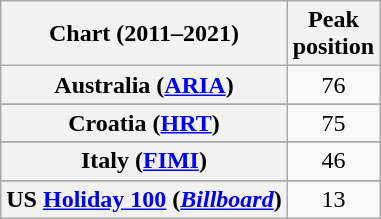<table class="wikitable sortable plainrowheaders" style="text-align:center">
<tr>
<th scope="col">Chart (2011–2021)</th>
<th scope="col">Peak<br>position</th>
</tr>
<tr>
<th scope="row">Australia (<a href='#'>ARIA</a>)</th>
<td>76</td>
</tr>
<tr>
</tr>
<tr>
<th scope="row">Croatia (<a href='#'>HRT</a>)</th>
<td>75</td>
</tr>
<tr>
</tr>
<tr>
</tr>
<tr>
</tr>
<tr>
</tr>
<tr>
</tr>
<tr>
</tr>
<tr>
<th scope="row">Italy (<a href='#'>FIMI</a>)</th>
<td>46</td>
</tr>
<tr>
</tr>
<tr>
</tr>
<tr>
</tr>
<tr>
</tr>
<tr>
</tr>
<tr>
<th scope="row">US <a href='#'>Holiday 100</a> (<em><a href='#'>Billboard</a></em>)</th>
<td>13</td>
</tr>
</table>
